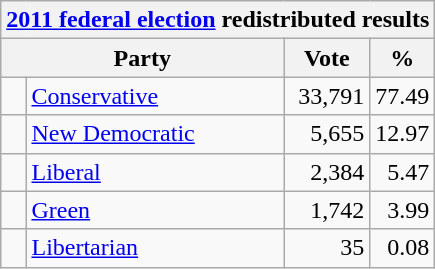<table class="wikitable">
<tr>
<th colspan="4"><a href='#'>2011 federal election</a> redistributed results</th>
</tr>
<tr>
<th bgcolor="#DDDDFF" width="130px" colspan="2">Party</th>
<th bgcolor="#DDDDFF" width="50px">Vote</th>
<th bgcolor="#DDDDFF" width="30px">%</th>
</tr>
<tr>
<td> </td>
<td><a href='#'>Conservative</a></td>
<td align=right>33,791</td>
<td align=right>77.49</td>
</tr>
<tr>
<td> </td>
<td><a href='#'>New Democratic</a></td>
<td align=right>5,655</td>
<td align=right>12.97</td>
</tr>
<tr>
<td> </td>
<td><a href='#'>Liberal</a></td>
<td align=right>2,384</td>
<td align=right>5.47</td>
</tr>
<tr>
<td> </td>
<td><a href='#'>Green</a></td>
<td align=right>1,742</td>
<td align=right>3.99</td>
</tr>
<tr>
<td> </td>
<td><a href='#'>Libertarian</a></td>
<td align=right>35</td>
<td align=right>0.08</td>
</tr>
</table>
